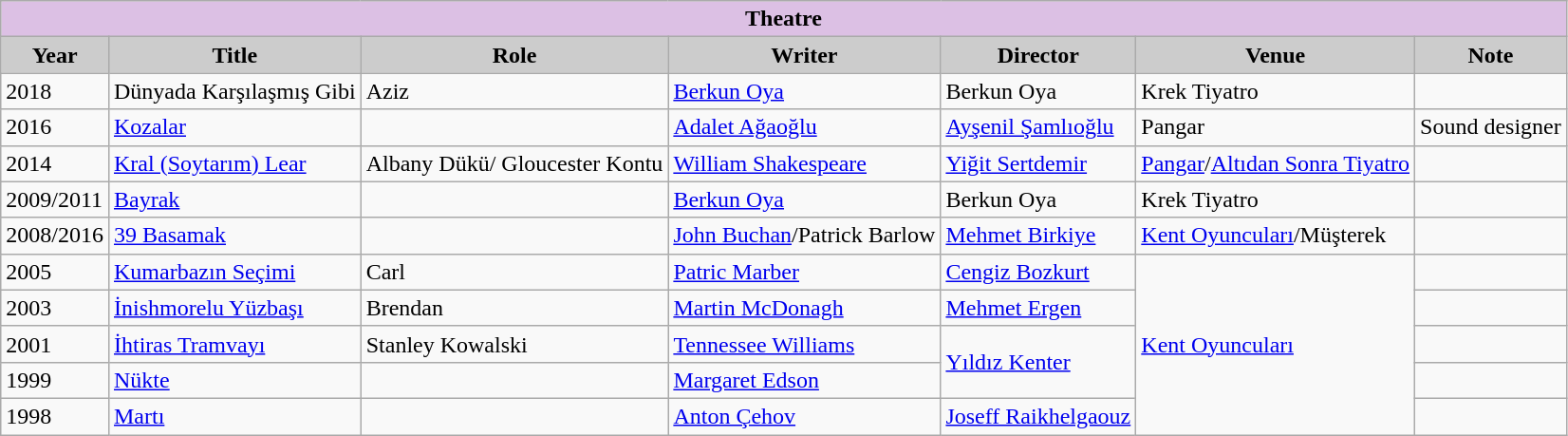<table class="wikitable" style="font-size:100%">
<tr>
<th colspan="7" style="background:#DCC0E4">Theatre</th>
</tr>
<tr>
<th style="background:#CCCCCC">Year</th>
<th style="background:#CCCCCC">Title</th>
<th style="background:#CCCCCC">Role</th>
<th style="background:#CCCCCC">Writer</th>
<th style="background:#CCCCCC">Director</th>
<th style="background:#CCCCCC">Venue</th>
<th style="background:#CCCCCC">Note</th>
</tr>
<tr>
<td>2018</td>
<td>Dünyada Karşılaşmış Gibi</td>
<td>Aziz</td>
<td><a href='#'>Berkun Oya</a></td>
<td>Berkun Oya</td>
<td>Krek Tiyatro</td>
<td></td>
</tr>
<tr>
<td>2016</td>
<td><a href='#'>Kozalar</a></td>
<td></td>
<td><a href='#'>Adalet Ağaoğlu</a></td>
<td><a href='#'>Ayşenil Şamlıoğlu</a></td>
<td>Pangar</td>
<td>Sound designer</td>
</tr>
<tr>
<td>2014</td>
<td><a href='#'>Kral (Soytarım) Lear</a></td>
<td>Albany Dükü/ Gloucester Kontu</td>
<td><a href='#'>William Shakespeare</a></td>
<td><a href='#'>Yiğit Sertdemir</a></td>
<td><a href='#'>Pangar</a>/<a href='#'>Altıdan Sonra Tiyatro</a></td>
<td></td>
</tr>
<tr>
<td>2009/2011</td>
<td><a href='#'>Bayrak</a></td>
<td></td>
<td><a href='#'>Berkun Oya</a></td>
<td>Berkun Oya</td>
<td>Krek Tiyatro</td>
<td></td>
</tr>
<tr>
<td>2008/2016 </td>
<td><a href='#'>39 Basamak</a></td>
<td></td>
<td><a href='#'>John Buchan</a>/Patrick Barlow</td>
<td><a href='#'>Mehmet Birkiye</a></td>
<td><a href='#'>Kent Oyuncuları</a>/Müşterek</td>
<td></td>
</tr>
<tr>
<td>2005</td>
<td><a href='#'>Kumarbazın Seçimi</a></td>
<td>Carl</td>
<td><a href='#'>Patric Marber</a></td>
<td><a href='#'>Cengiz Bozkurt</a></td>
<td rowspan="5"><a href='#'>Kent Oyuncuları</a></td>
<td></td>
</tr>
<tr>
<td>2003</td>
<td><a href='#'>İnishmorelu Yüzbaşı</a></td>
<td>Brendan</td>
<td><a href='#'>Martin McDonagh</a></td>
<td><a href='#'>Mehmet Ergen</a></td>
<td></td>
</tr>
<tr>
<td>2001</td>
<td><a href='#'>İhtiras Tramvayı</a></td>
<td>Stanley Kowalski</td>
<td><a href='#'>Tennessee Williams</a></td>
<td rowspan="2"><a href='#'>Yıldız Kenter</a></td>
<td></td>
</tr>
<tr>
<td>1999</td>
<td><a href='#'>Nükte</a></td>
<td></td>
<td><a href='#'>Margaret Edson</a></td>
<td></td>
</tr>
<tr>
<td>1998</td>
<td><a href='#'>Martı</a></td>
<td></td>
<td><a href='#'>Anton Çehov</a></td>
<td><a href='#'>Joseff Raikhelgaouz</a></td>
<td></td>
</tr>
</table>
